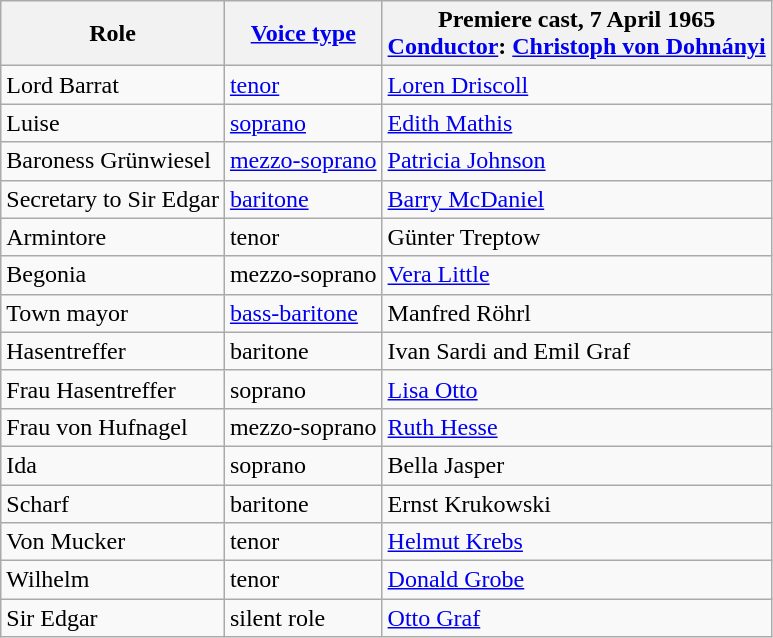<table class="wikitable">
<tr>
<th>Role</th>
<th><a href='#'>Voice type</a></th>
<th>Premiere cast, 7 April 1965<br><a href='#'>Conductor</a>: <a href='#'>Christoph von Dohnányi</a></th>
</tr>
<tr>
<td>Lord Barrat</td>
<td><a href='#'>tenor</a></td>
<td><a href='#'>Loren Driscoll</a></td>
</tr>
<tr>
<td>Luise</td>
<td><a href='#'>soprano</a></td>
<td><a href='#'>Edith Mathis</a></td>
</tr>
<tr>
<td>Baroness Grünwiesel</td>
<td><a href='#'>mezzo-soprano</a></td>
<td><a href='#'>Patricia Johnson</a></td>
</tr>
<tr>
<td>Secretary to Sir Edgar</td>
<td><a href='#'>baritone</a></td>
<td><a href='#'>Barry McDaniel</a></td>
</tr>
<tr>
<td>Armintore</td>
<td>tenor</td>
<td>Günter Treptow</td>
</tr>
<tr>
<td>Begonia</td>
<td>mezzo-soprano</td>
<td><a href='#'>Vera Little</a></td>
</tr>
<tr>
<td>Town mayor</td>
<td><a href='#'>bass-baritone</a></td>
<td>Manfred Röhrl</td>
</tr>
<tr>
<td>Hasentreffer</td>
<td>baritone</td>
<td>Ivan Sardi and Emil Graf</td>
</tr>
<tr>
<td>Frau Hasentreffer</td>
<td>soprano</td>
<td><a href='#'>Lisa Otto</a></td>
</tr>
<tr>
<td>Frau von Hufnagel</td>
<td>mezzo-soprano</td>
<td><a href='#'>Ruth Hesse</a></td>
</tr>
<tr>
<td>Ida</td>
<td>soprano</td>
<td>Bella Jasper</td>
</tr>
<tr>
<td>Scharf</td>
<td>baritone</td>
<td>Ernst Krukowski</td>
</tr>
<tr>
<td>Von Mucker</td>
<td>tenor</td>
<td><a href='#'>Helmut Krebs</a></td>
</tr>
<tr>
<td>Wilhelm</td>
<td>tenor</td>
<td><a href='#'>Donald Grobe</a></td>
</tr>
<tr>
<td>Sir Edgar</td>
<td>silent role</td>
<td><a href='#'>Otto Graf</a></td>
</tr>
</table>
